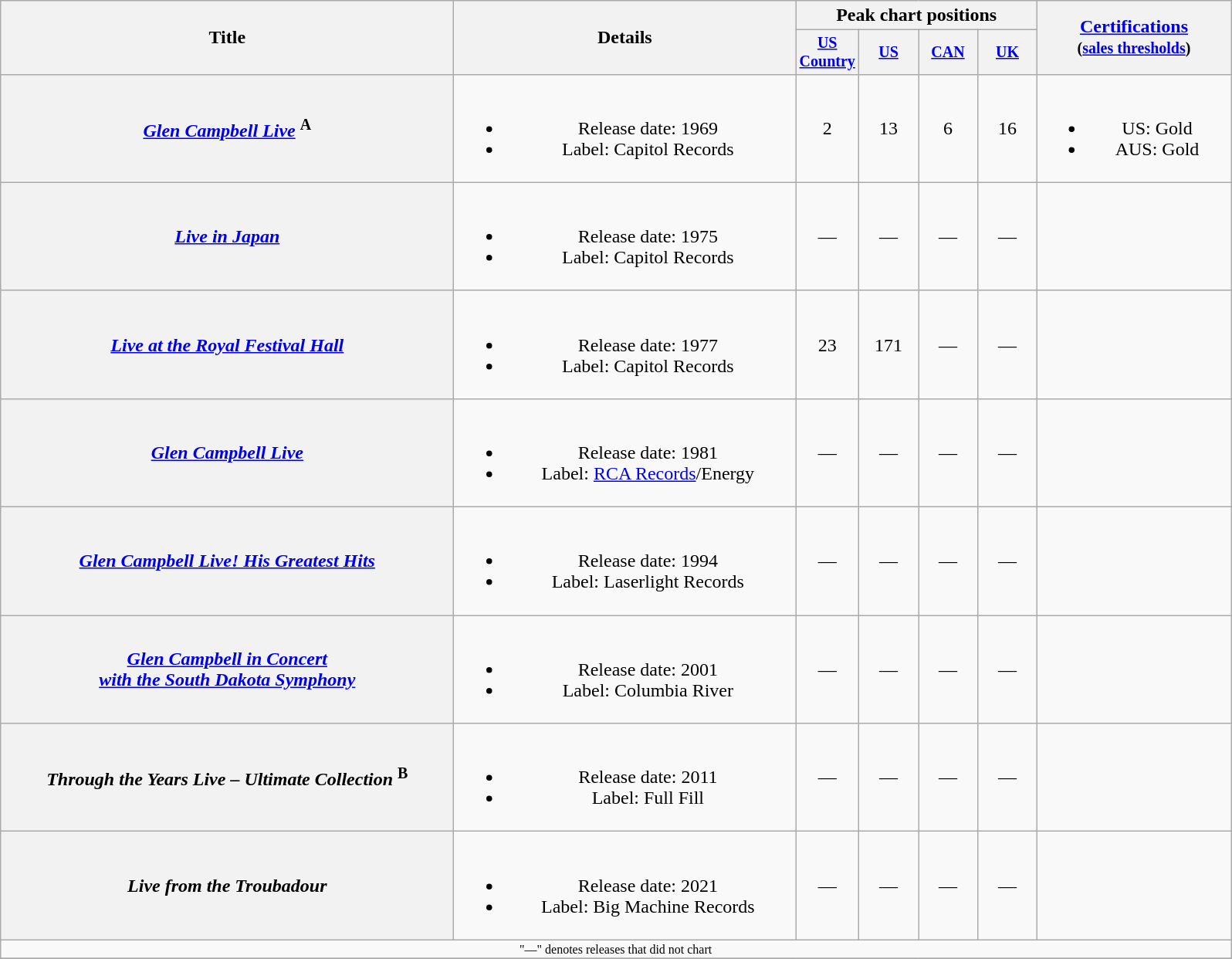<table class="wikitable plainrowheaders" style="text-align:center;">
<tr>
<th rowspan="2" style="width:24em;">Title</th>
<th rowspan="2" style="width:18em;">Details</th>
<th colspan="4">Peak chart positions</th>
<th rowspan="2" style="width:10em;"><a href='#'>Certifications</a><br><small>(<a href='#'>sales thresholds</a>)</small></th>
</tr>
<tr style="font-size:smaller;">
<th width="45"><a href='#'>US Country</a></th>
<th width="45"><a href='#'>US</a></th>
<th width="45"><a href='#'>CAN</a></th>
<th width="45"><a href='#'>UK</a></th>
</tr>
<tr>
<th scope="row"><em><a href='#'>Glen Campbell Live</a></em> <sup>A</sup></th>
<td><br><ul><li>Release date: 1969</li><li>Label: Capitol Records</li></ul></td>
<td>2</td>
<td>13</td>
<td>6</td>
<td>16</td>
<td><br><ul><li>US: Gold</li><li>AUS: Gold</li></ul></td>
</tr>
<tr>
<th scope="row"><em><a href='#'>Live in Japan</a></em></th>
<td><br><ul><li>Release date: 1975</li><li>Label: Capitol Records</li></ul></td>
<td>—</td>
<td>—</td>
<td>—</td>
<td>—</td>
<td></td>
</tr>
<tr>
<th scope="row"><em><a href='#'>Live at the Royal Festival Hall</a></em></th>
<td><br><ul><li>Release date: 1977</li><li>Label: Capitol Records</li></ul></td>
<td>23</td>
<td>171</td>
<td>—</td>
<td>—</td>
<td></td>
</tr>
<tr>
<th scope="row"><em><a href='#'>Glen Campbell Live</a></em></th>
<td><br><ul><li>Release date: 1981</li><li>Label: <a href='#'>RCA Records</a>/Energy</li></ul></td>
<td>—</td>
<td>—</td>
<td>—</td>
<td>—</td>
<td></td>
</tr>
<tr>
<th scope="row"><em><a href='#'>Glen Campbell Live! His Greatest Hits</a></em></th>
<td><br><ul><li>Release date: 1994</li><li>Label: Laserlight Records</li></ul></td>
<td>—</td>
<td>—</td>
<td>—</td>
<td>—</td>
<td></td>
</tr>
<tr>
<th scope="row"><em><a href='#'>Glen Campbell in Concert<br>with the South Dakota Symphony</a></em></th>
<td><br><ul><li>Release date: 2001</li><li>Label: Columbia River</li></ul></td>
<td>—</td>
<td>—</td>
<td>—</td>
<td>—</td>
<td></td>
</tr>
<tr>
<th scope="row"><em>Through the Years Live – Ultimate Collection</em> <sup>B</sup></th>
<td><br><ul><li>Release date: 2011</li><li>Label: Full Fill</li></ul></td>
<td>—</td>
<td>—</td>
<td>—</td>
<td>—</td>
<td></td>
</tr>
<tr>
<th scope="row"><em>Live from the Troubadour</em></th>
<td><br><ul><li>Release date: 2021</li><li>Label: Big Machine Records</li></ul></td>
<td>—</td>
<td>—</td>
<td>—</td>
<td>—</td>
<td></td>
</tr>
<tr>
<td colspan="7" style="font-size:8pt">"—" denotes releases that did not chart</td>
</tr>
<tr>
</tr>
</table>
